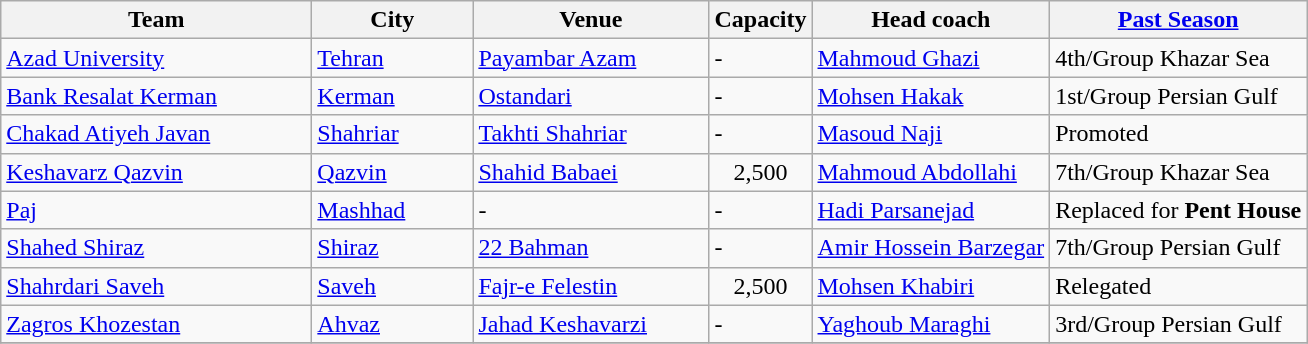<table class="wikitable sortable">
<tr>
<th width=200>Team</th>
<th width=100>City</th>
<th width=150>Venue</th>
<th>Capacity</th>
<th>Head coach</th>
<th><a href='#'>Past Season</a></th>
</tr>
<tr>
<td><a href='#'>Azad University</a></td>
<td><a href='#'>Tehran</a></td>
<td><a href='#'>Payambar Azam</a></td>
<td>-</td>
<td> <a href='#'>Mahmoud Ghazi</a></td>
<td>4th/Group Khazar Sea</td>
</tr>
<tr>
<td><a href='#'>Bank Resalat Kerman</a></td>
<td><a href='#'>Kerman</a></td>
<td><a href='#'>Ostandari</a></td>
<td>-</td>
<td> <a href='#'>Mohsen Hakak</a></td>
<td>1st/Group Persian Gulf</td>
</tr>
<tr>
<td><a href='#'>Chakad Atiyeh Javan</a></td>
<td><a href='#'>Shahriar</a></td>
<td><a href='#'>Takhti Shahriar</a></td>
<td>-</td>
<td> <a href='#'>Masoud Naji</a></td>
<td>Promoted</td>
</tr>
<tr>
<td><a href='#'>Keshavarz Qazvin</a></td>
<td><a href='#'>Qazvin</a></td>
<td><a href='#'>Shahid Babaei</a></td>
<td align="center">2,500</td>
<td> <a href='#'>Mahmoud Abdollahi</a></td>
<td>7th/Group Khazar Sea</td>
</tr>
<tr>
<td><a href='#'>Paj</a></td>
<td><a href='#'>Mashhad</a></td>
<td>-</td>
<td>-</td>
<td> <a href='#'>Hadi Parsanejad</a></td>
<td>Replaced for <strong>Pent House</strong></td>
</tr>
<tr>
<td><a href='#'>Shahed Shiraz</a></td>
<td><a href='#'>Shiraz</a></td>
<td><a href='#'>22 Bahman</a></td>
<td>-</td>
<td> <a href='#'>Amir Hossein Barzegar</a></td>
<td>7th/Group Persian Gulf</td>
</tr>
<tr>
<td><a href='#'>Shahrdari Saveh</a></td>
<td><a href='#'>Saveh</a></td>
<td><a href='#'>Fajr-e Felestin</a></td>
<td align="center">2,500</td>
<td> <a href='#'>Mohsen Khabiri</a></td>
<td>Relegated</td>
</tr>
<tr>
<td><a href='#'>Zagros Khozestan</a></td>
<td><a href='#'>Ahvaz</a></td>
<td><a href='#'>Jahad Keshavarzi</a></td>
<td>-</td>
<td> <a href='#'>Yaghoub Maraghi</a></td>
<td>3rd/Group Persian Gulf</td>
</tr>
<tr>
</tr>
</table>
